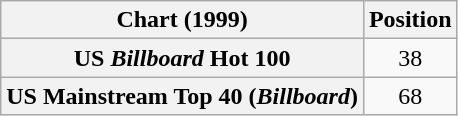<table class="wikitable plainrowheaders" style="text-align:center">
<tr>
<th>Chart (1999)</th>
<th>Position</th>
</tr>
<tr>
<th scope="row">US <em>Billboard</em> Hot 100</th>
<td>38</td>
</tr>
<tr>
<th scope="row">US Mainstream Top 40 (<em>Billboard</em>)</th>
<td>68</td>
</tr>
</table>
